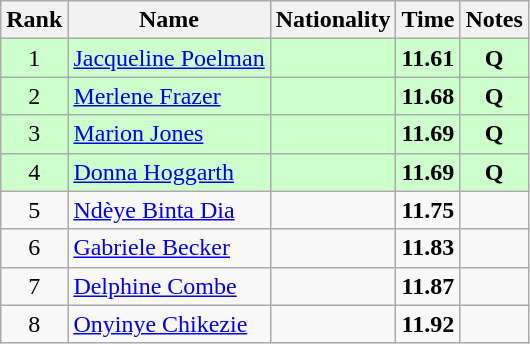<table class="wikitable sortable" style="text-align:center">
<tr>
<th>Rank</th>
<th>Name</th>
<th>Nationality</th>
<th>Time</th>
<th>Notes</th>
</tr>
<tr bgcolor=ccffcc>
<td>1</td>
<td align=left><a href='#'>Jacqueline Poelman</a></td>
<td align=left></td>
<td><strong>11.61</strong></td>
<td><strong>Q</strong></td>
</tr>
<tr bgcolor=ccffcc>
<td>2</td>
<td align=left><a href='#'>Merlene Frazer</a></td>
<td align=left></td>
<td><strong>11.68</strong></td>
<td><strong>Q</strong></td>
</tr>
<tr bgcolor=ccffcc>
<td>3</td>
<td align=left><a href='#'>Marion Jones</a></td>
<td align=left></td>
<td><strong>11.69</strong></td>
<td><strong>Q</strong></td>
</tr>
<tr bgcolor=ccffcc>
<td>4</td>
<td align=left><a href='#'>Donna Hoggarth</a></td>
<td align=left></td>
<td><strong>11.69</strong></td>
<td><strong>Q</strong></td>
</tr>
<tr>
<td>5</td>
<td align=left><a href='#'>Ndèye Binta Dia</a></td>
<td align=left></td>
<td><strong>11.75</strong></td>
<td></td>
</tr>
<tr>
<td>6</td>
<td align=left><a href='#'>Gabriele Becker</a></td>
<td align=left></td>
<td><strong>11.83</strong></td>
<td></td>
</tr>
<tr>
<td>7</td>
<td align=left><a href='#'>Delphine Combe</a></td>
<td align=left></td>
<td><strong>11.87</strong></td>
<td></td>
</tr>
<tr>
<td>8</td>
<td align=left><a href='#'>Onyinye Chikezie</a></td>
<td align=left></td>
<td><strong>11.92</strong></td>
<td></td>
</tr>
</table>
